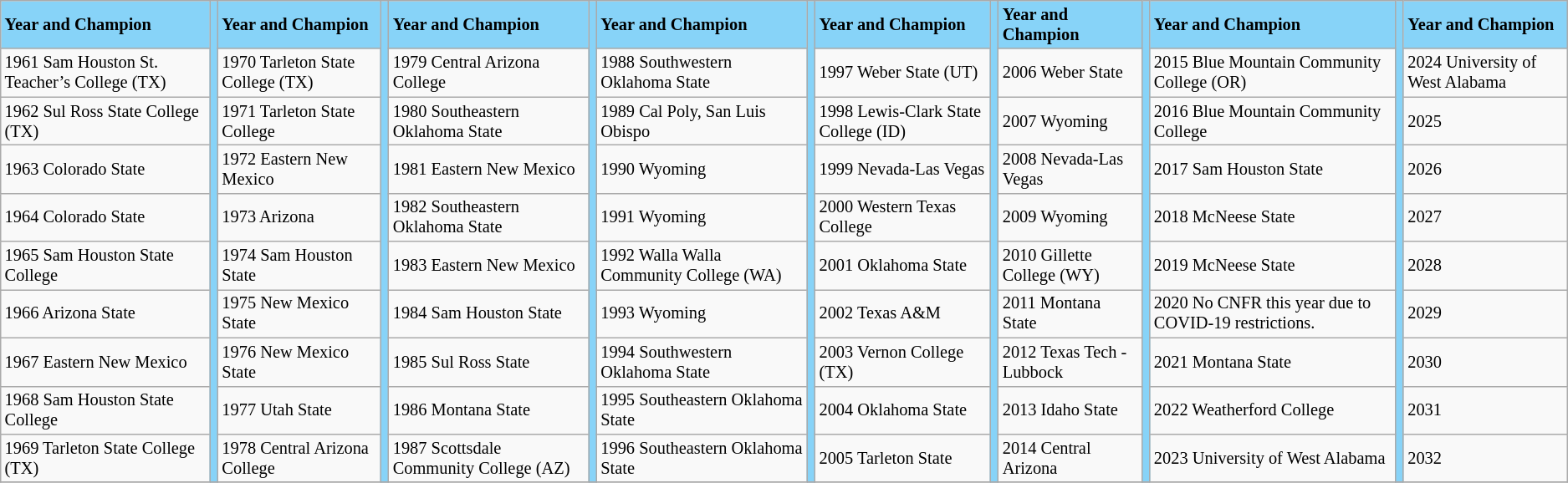<table class="wikitable" style="font-size:85%;">
<tr ! style="background-color: #87D3F8;">
<td><strong>Year and Champion</strong></td>
<td rowspan=10></td>
<td><strong>Year and Champion</strong></td>
<td rowspan=10></td>
<td><strong>Year and Champion</strong></td>
<td rowspan=10></td>
<td><strong>Year and Champion</strong></td>
<td rowspan=10></td>
<td><strong>Year and Champion</strong></td>
<td rowspan=10></td>
<td><strong>Year and Champion</strong></td>
<td rowspan=10></td>
<td><strong>Year and Champion</strong></td>
<td rowspan=10></td>
<td><strong>Year and Champion</strong></td>
</tr>
<tr --->
<td>1961 Sam Houston St. Teacher’s College (TX)</td>
<td>1970 Tarleton State College (TX)</td>
<td>1979 Central Arizona College</td>
<td>1988 Southwestern Oklahoma State</td>
<td>1997 Weber State (UT)</td>
<td>2006 Weber State</td>
<td>2015 Blue Mountain Community College (OR)</td>
<td>2024 University of West Alabama</td>
</tr>
<tr --->
<td>1962 Sul Ross State College (TX)</td>
<td>1971 Tarleton State College</td>
<td>1980 Southeastern Oklahoma State</td>
<td>1989 Cal Poly, San Luis Obispo</td>
<td>1998 Lewis-Clark State College (ID)</td>
<td>2007 Wyoming</td>
<td>2016 Blue Mountain Community College</td>
<td>2025</td>
</tr>
<tr --->
<td>1963 Colorado State</td>
<td>1972 Eastern New Mexico</td>
<td>1981 Eastern New Mexico</td>
<td>1990 Wyoming</td>
<td>1999 Nevada-Las Vegas</td>
<td>2008 Nevada-Las Vegas</td>
<td>2017 Sam Houston State</td>
<td>2026</td>
</tr>
<tr --->
<td>1964 Colorado State</td>
<td>1973 Arizona</td>
<td>1982 Southeastern Oklahoma State</td>
<td>1991 Wyoming</td>
<td>2000 Western Texas College</td>
<td>2009 Wyoming</td>
<td>2018 McNeese State</td>
<td>2027</td>
</tr>
<tr --->
<td>1965 Sam Houston State College</td>
<td>1974 Sam Houston State</td>
<td>1983 Eastern New Mexico</td>
<td>1992 Walla Walla Community College (WA)</td>
<td>2001 Oklahoma State</td>
<td>2010 Gillette College (WY)</td>
<td>2019 McNeese State</td>
<td>2028</td>
</tr>
<tr --->
<td>1966 Arizona State</td>
<td>1975 New Mexico State</td>
<td>1984 Sam Houston State</td>
<td>1993 Wyoming</td>
<td>2002 Texas A&M</td>
<td>2011 Montana State</td>
<td>2020 No CNFR this year due to COVID-19 restrictions.</td>
<td>2029</td>
</tr>
<tr --->
<td>1967 Eastern New Mexico</td>
<td>1976 New Mexico State</td>
<td>1985 Sul Ross State</td>
<td>1994 Southwestern Oklahoma State</td>
<td>2003 Vernon College (TX)</td>
<td>2012 Texas Tech - Lubbock</td>
<td>2021 Montana State</td>
<td>2030</td>
</tr>
<tr --->
<td>1968 Sam Houston State College</td>
<td>1977 Utah State</td>
<td>1986 Montana State</td>
<td>1995 Southeastern Oklahoma State</td>
<td>2004 Oklahoma State</td>
<td>2013 Idaho State</td>
<td>2022 Weatherford College</td>
<td>2031</td>
</tr>
<tr --->
<td>1969 Tarleton State College (TX)</td>
<td>1978 Central Arizona College</td>
<td>1987 Scottsdale Community College (AZ)</td>
<td>1996 Southeastern Oklahoma State</td>
<td>2005 Tarleton State</td>
<td>2014 Central Arizona</td>
<td>2023 University of West Alabama</td>
<td>2032</td>
</tr>
<tr --->
</tr>
</table>
